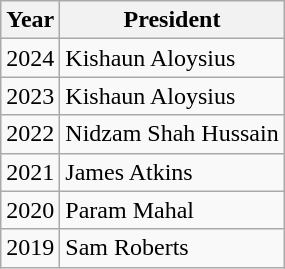<table class="wikitable">
<tr>
<th>Year</th>
<th>President</th>
</tr>
<tr>
<td>2024</td>
<td>Kishaun Aloysius</td>
</tr>
<tr>
<td>2023</td>
<td>Kishaun Aloysius</td>
</tr>
<tr>
<td>2022</td>
<td>Nidzam Shah Hussain</td>
</tr>
<tr>
<td>2021</td>
<td>James Atkins</td>
</tr>
<tr>
<td>2020</td>
<td>Param Mahal</td>
</tr>
<tr>
<td>2019</td>
<td>Sam Roberts</td>
</tr>
</table>
